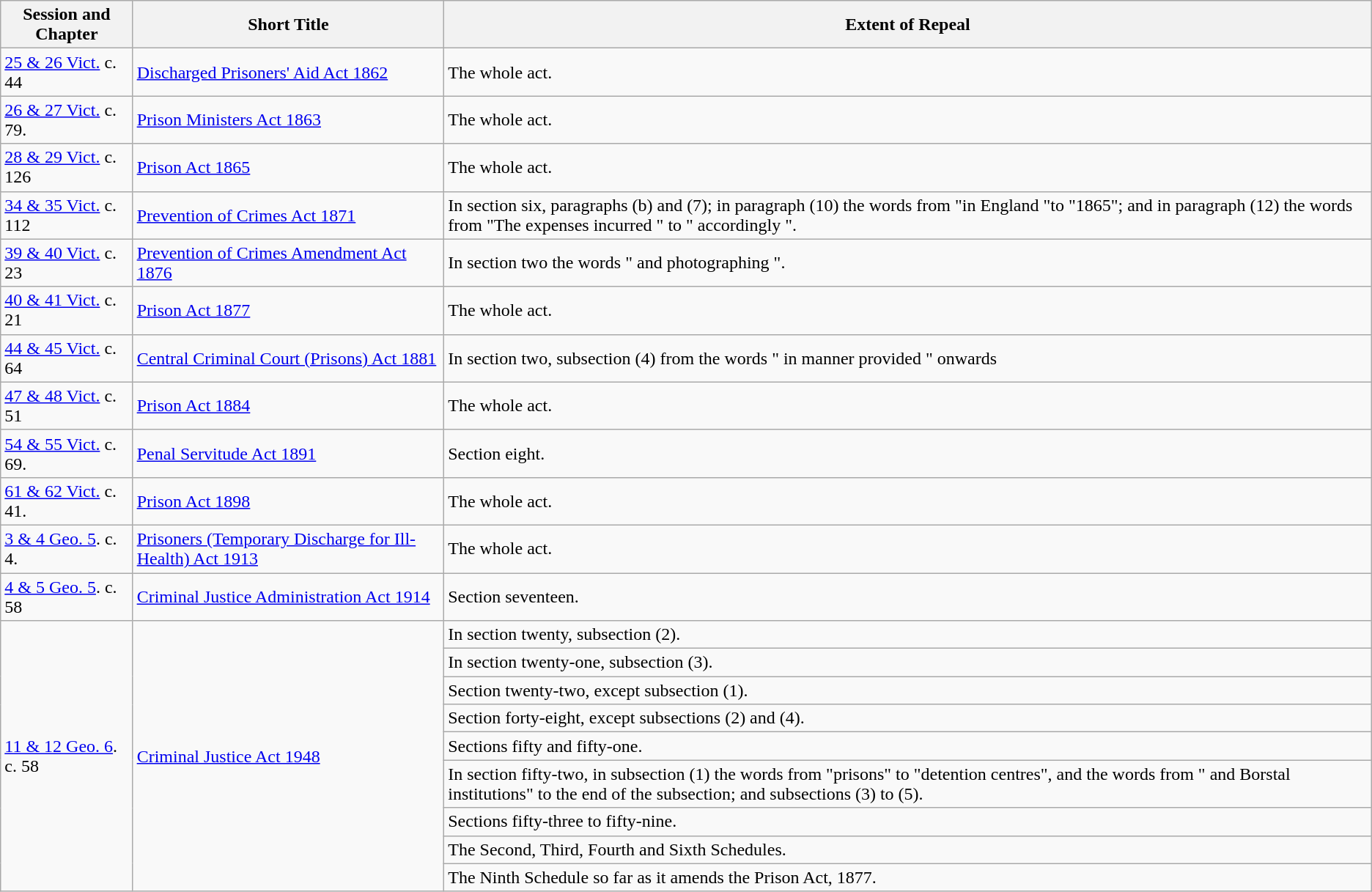<table class="wikitable">
<tr>
<th>Session and Chapter</th>
<th>Short Title</th>
<th>Extent of Repeal</th>
</tr>
<tr>
<td><a href='#'>25 & 26 Vict.</a> c. 44</td>
<td><a href='#'>Discharged Prisoners' Aid Act 1862</a></td>
<td>The whole act.</td>
</tr>
<tr>
<td><a href='#'>26 & 27 Vict.</a> c. 79.</td>
<td><a href='#'>Prison Ministers Act 1863</a></td>
<td>The whole act.</td>
</tr>
<tr>
<td><a href='#'>28 & 29 Vict.</a> c. 126</td>
<td><a href='#'>Prison Act 1865</a></td>
<td>The whole act.</td>
</tr>
<tr>
<td><a href='#'>34 & 35 Vict.</a> c. 112</td>
<td><a href='#'>Prevention of Crimes Act 1871</a></td>
<td>In section six, paragraphs (b) and (7); in paragraph (10) the words from "in England "to "1865"; and in paragraph (12) the words from "The expenses incurred " to " accordingly ".</td>
</tr>
<tr>
<td><a href='#'>39 & 40 Vict.</a> c. 23</td>
<td><a href='#'>Prevention of Crimes Amendment Act 1876</a></td>
<td>In section two the words " and photographing ".</td>
</tr>
<tr>
<td><a href='#'>40 & 41 Vict.</a> c. 21</td>
<td><a href='#'>Prison Act 1877</a></td>
<td>The whole act.</td>
</tr>
<tr>
<td><a href='#'>44 & 45 Vict.</a> c. 64</td>
<td><a href='#'>Central Criminal Court (Prisons) Act 1881</a></td>
<td>In section two, subsection (4) from the words " in manner provided " onwards</td>
</tr>
<tr>
<td><a href='#'>47 & 48 Vict.</a> c. 51</td>
<td><a href='#'>Prison Act 1884</a></td>
<td>The whole act.</td>
</tr>
<tr>
<td><a href='#'>54 & 55 Vict.</a> c. 69.</td>
<td><a href='#'>Penal Servitude Act 1891</a></td>
<td>Section eight.</td>
</tr>
<tr>
<td><a href='#'>61 & 62 Vict.</a> c. 41.</td>
<td><a href='#'>Prison Act 1898</a></td>
<td>The whole act.</td>
</tr>
<tr>
<td><a href='#'>3 & 4 Geo. 5</a>. c. 4.</td>
<td><a href='#'>Prisoners (Temporary Discharge for Ill-Health) Act 1913</a></td>
<td>The whole act.</td>
</tr>
<tr>
<td><a href='#'>4 & 5 Geo. 5</a>. c. 58</td>
<td><a href='#'>Criminal Justice Administration Act 1914</a></td>
<td>Section seventeen.</td>
</tr>
<tr>
<td rowspan="9"><a href='#'>11 & 12 Geo. 6</a>. c. 58</td>
<td rowspan="9"><a href='#'>Criminal Justice Act 1948</a></td>
<td>In section twenty, subsection (2).</td>
</tr>
<tr>
<td>In section twenty-one, subsection (3).</td>
</tr>
<tr>
<td>Section twenty-two, except subsection (1).</td>
</tr>
<tr>
<td>Section forty-eight, except subsections (2) and (4).</td>
</tr>
<tr>
<td>Sections fifty and fifty-one.</td>
</tr>
<tr>
<td>In section fifty-two, in subsection (1) the words from "prisons" to "detention centres", and the words from " and Borstal institutions" to the end of the subsection; and subsections (3) to (5).</td>
</tr>
<tr>
<td>Sections fifty-three to fifty-nine.</td>
</tr>
<tr>
<td>The Second, Third, Fourth and Sixth Schedules.</td>
</tr>
<tr>
<td>The Ninth Schedule so far as it amends the Prison Act, 1877.</td>
</tr>
</table>
